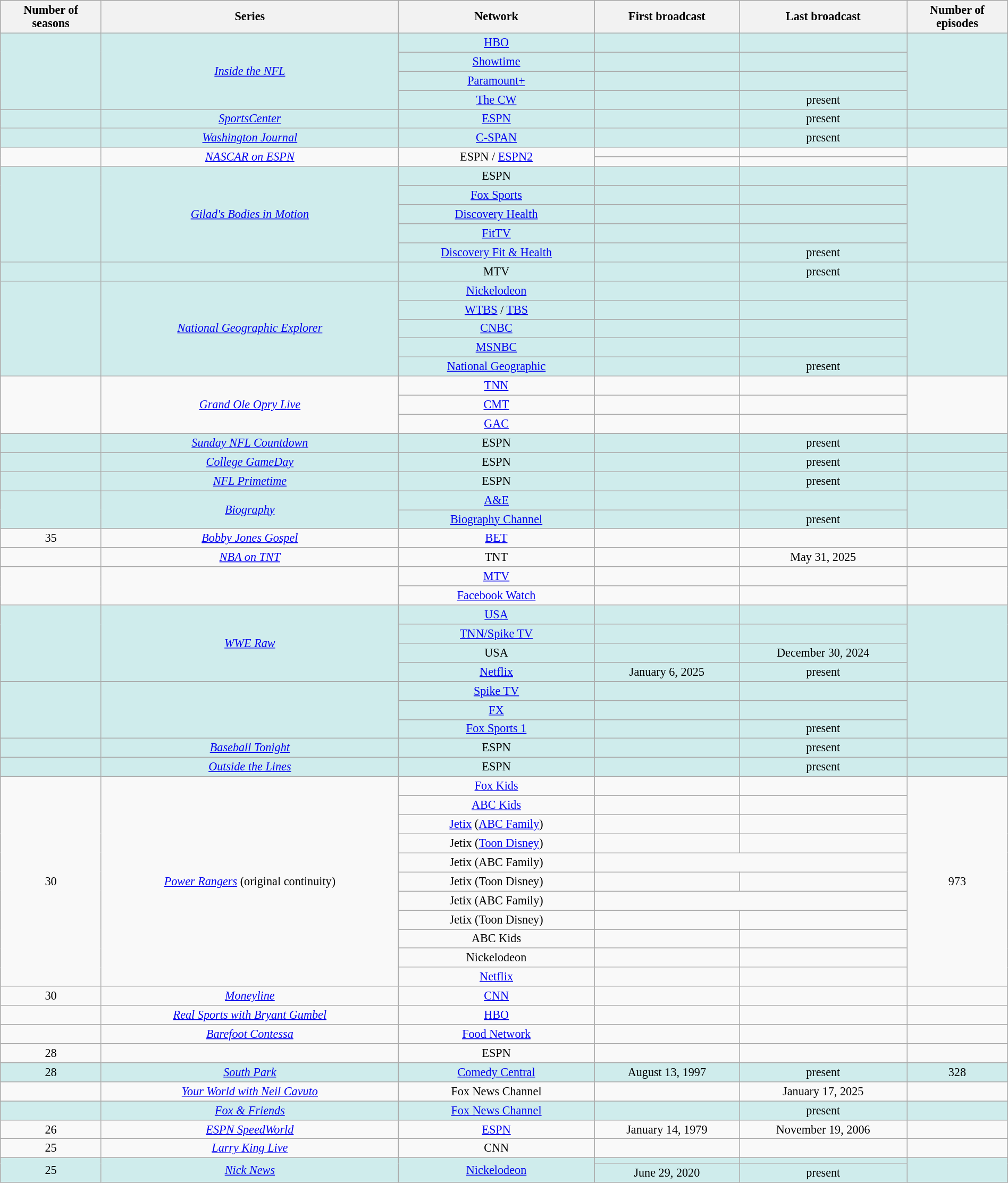<table class="wikitable sortable" style="font-size:92.5%; text-align:center;" width="100%">
<tr bgcolor="#CCCCCC">
<th>Number of<br>seasons</th>
<th>Series</th>
<th>Network</th>
<th>First broadcast</th>
<th>Last broadcast</th>
<th>Number of<br>episodes</th>
</tr>
<tr bgcolor=#CFECEC>
<td rowspan="4"></td>
<td rowspan="4"><em><a href='#'>Inside the NFL</a></em></td>
<td><a href='#'>HBO</a></td>
<td></td>
<td></td>
<td rowspan="4"></td>
</tr>
<tr bgcolor=#CFECEC>
<td><a href='#'>Showtime</a></td>
<td></td>
<td></td>
</tr>
<tr bgcolor=#CFECEC>
<td><a href='#'>Paramount+</a></td>
<td></td>
<td></td>
</tr>
<tr bgcolor=#CFECEC>
<td><a href='#'>The CW</a></td>
<td></td>
<td>present</td>
</tr>
<tr bgcolor=#CFECEC>
<td></td>
<td><em><a href='#'>SportsCenter</a></em></td>
<td><a href='#'>ESPN</a></td>
<td></td>
<td>present</td>
<td></td>
</tr>
<tr bgcolor=#CFECEC>
<td></td>
<td><em><a href='#'>Washington Journal</a></em></td>
<td><a href='#'>C-SPAN</a></td>
<td></td>
<td>present</td>
<td></td>
</tr>
<tr>
<td rowspan="2"></td>
<td rowspan="2"><em><a href='#'>NASCAR on ESPN</a></em></td>
<td rowspan="2">ESPN / <a href='#'>ESPN2</a></td>
<td></td>
<td></td>
<td rowspan="2"></td>
</tr>
<tr>
<td></td>
<td></td>
</tr>
<tr bgcolor=#CFECEC>
<td rowspan="5"></td>
<td rowspan="5"><em><a href='#'>Gilad's Bodies in Motion</a></em></td>
<td>ESPN</td>
<td></td>
<td></td>
<td rowspan="5"></td>
</tr>
<tr bgcolor=#CFECEC>
<td><a href='#'>Fox Sports</a></td>
<td></td>
<td></td>
</tr>
<tr bgcolor=#CFECEC>
<td><a href='#'>Discovery Health</a></td>
<td></td>
<td></td>
</tr>
<tr bgcolor=#CFECEC>
<td><a href='#'>FitTV</a></td>
<td></td>
<td></td>
</tr>
<tr bgcolor=#CFECEC>
<td><a href='#'>Discovery Fit & Health</a></td>
<td></td>
<td>present</td>
</tr>
<tr bgcolor=#CFECEC>
<td></td>
<td></td>
<td>MTV</td>
<td></td>
<td>present</td>
<td></td>
</tr>
<tr bgcolor=#CFECEC>
<td rowspan="5"></td>
<td rowspan="5"><em><a href='#'>National Geographic Explorer</a></em></td>
<td><a href='#'>Nickelodeon</a></td>
<td></td>
<td></td>
<td rowspan="5"></td>
</tr>
<tr bgcolor=#CFECEC>
<td><a href='#'>WTBS</a> / <a href='#'>TBS</a></td>
<td></td>
<td></td>
</tr>
<tr bgcolor=#CFECEC>
<td><a href='#'>CNBC</a></td>
<td></td>
<td></td>
</tr>
<tr bgcolor=#CFECEC>
<td><a href='#'>MSNBC</a></td>
<td></td>
<td></td>
</tr>
<tr bgcolor=#CFECEC>
<td><a href='#'>National Geographic</a></td>
<td></td>
<td>present</td>
</tr>
<tr>
<td rowspan="3"></td>
<td rowspan="3"><em><a href='#'>Grand Ole Opry Live</a></em></td>
<td><a href='#'>TNN</a></td>
<td></td>
<td></td>
<td rowspan="3"></td>
</tr>
<tr>
<td><a href='#'>CMT</a></td>
<td></td>
<td></td>
</tr>
<tr>
<td><a href='#'>GAC</a></td>
<td></td>
<td></td>
</tr>
<tr bgcolor=#CFECEC>
<td></td>
<td><em><a href='#'>Sunday NFL Countdown</a></em></td>
<td>ESPN</td>
<td></td>
<td>present</td>
<td></td>
</tr>
<tr bgcolor=#CFECEC>
<td></td>
<td><em><a href='#'>College GameDay</a></em></td>
<td>ESPN</td>
<td></td>
<td>present</td>
<td></td>
</tr>
<tr bgcolor=#CFECEC>
<td></td>
<td><em><a href='#'>NFL Primetime</a></em></td>
<td>ESPN</td>
<td></td>
<td>present</td>
<td></td>
</tr>
<tr bgcolor=#CFECEC>
<td rowspan="2"></td>
<td rowspan="2"><em><a href='#'>Biography</a></em></td>
<td><a href='#'>A&E</a></td>
<td></td>
<td></td>
<td rowspan="2"></td>
</tr>
<tr bgcolor=#CFECEC>
<td><a href='#'>Biography Channel</a></td>
<td></td>
<td>present</td>
</tr>
<tr>
<td>35</td>
<td><em><a href='#'>Bobby Jones Gospel</a></em></td>
<td><a href='#'>BET</a></td>
<td></td>
<td></td>
<td></td>
</tr>
<tr>
<td></td>
<td><em><a href='#'>NBA on TNT</a></em></td>
<td>TNT</td>
<td></td>
<td>May 31, 2025</td>
<td></td>
</tr>
<tr>
<td rowspan="2"></td>
<td rowspan="2"></td>
<td><a href='#'>MTV</a></td>
<td></td>
<td></td>
<td rowspan="2"></td>
</tr>
<tr>
<td><a href='#'>Facebook Watch</a></td>
<td></td>
<td></td>
</tr>
<tr bgcolor=#CFECEC>
<td rowspan="4"></td>
<td rowspan="4"><em><a href='#'>WWE Raw</a></em></td>
<td><a href='#'>USA</a></td>
<td></td>
<td></td>
<td rowspan="4"></td>
</tr>
<tr bgcolor=#CFECEC>
<td><a href='#'>TNN/Spike TV</a></td>
<td></td>
<td></td>
</tr>
<tr bgcolor=#CFECEC>
<td>USA</td>
<td></td>
<td>December 30, 2024</td>
</tr>
<tr bgcolor=#CFECEC>
<td><a href='#'>Netflix</a></td>
<td>January 6, 2025</td>
<td>present</td>
</tr>
<tr>
</tr>
<tr bgcolor=#CFECEC>
<td rowspan="3"></td>
<td rowspan="3"></td>
<td><a href='#'>Spike TV</a></td>
<td></td>
<td></td>
<td rowspan="3"></td>
</tr>
<tr bgcolor=#CFECEC>
<td><a href='#'>FX</a></td>
<td></td>
<td></td>
</tr>
<tr bgcolor=#CFECEC>
<td><a href='#'>Fox Sports 1</a></td>
<td></td>
<td>present</td>
</tr>
<tr bgcolor=#CFECEC>
<td></td>
<td><em><a href='#'>Baseball Tonight</a></em></td>
<td>ESPN</td>
<td></td>
<td>present</td>
<td></td>
</tr>
<tr bgcolor=#CFECEC>
<td></td>
<td><em><a href='#'>Outside the Lines</a></em></td>
<td>ESPN</td>
<td></td>
<td>present</td>
<td></td>
</tr>
<tr>
<td rowspan=11>30</td>
<td rowspan=11><em><a href='#'>Power Rangers</a></em> (original continuity) </td>
<td><a href='#'>Fox Kids</a></td>
<td></td>
<td></td>
<td rowspan=11>973</td>
</tr>
<tr>
<td><a href='#'>ABC Kids</a></td>
<td></td>
<td></td>
</tr>
<tr>
<td><a href='#'>Jetix</a> (<a href='#'>ABC Family</a>)</td>
<td></td>
<td></td>
</tr>
<tr>
<td>Jetix (<a href='#'>Toon Disney</a>)</td>
<td></td>
<td></td>
</tr>
<tr>
<td>Jetix (ABC Family)</td>
<td colspan=2></td>
</tr>
<tr>
<td>Jetix (Toon Disney)</td>
<td></td>
<td></td>
</tr>
<tr>
<td>Jetix (ABC Family)</td>
<td colspan=2></td>
</tr>
<tr>
<td>Jetix (Toon Disney)</td>
<td></td>
<td></td>
</tr>
<tr>
<td>ABC Kids</td>
<td></td>
<td></td>
</tr>
<tr>
<td>Nickelodeon</td>
<td></td>
<td></td>
</tr>
<tr>
<td><a href='#'>Netflix</a></td>
<td></td>
<td></td>
</tr>
<tr>
<td>30</td>
<td><em><a href='#'>Moneyline</a></em></td>
<td><a href='#'>CNN</a></td>
<td></td>
<td></td>
<td></td>
</tr>
<tr>
<td></td>
<td><em><a href='#'>Real Sports with Bryant Gumbel</a></em></td>
<td><a href='#'>HBO</a></td>
<td></td>
<td></td>
<td></td>
</tr>
<tr>
<td></td>
<td><em><a href='#'>Barefoot Contessa</a></em></td>
<td><a href='#'>Food Network</a></td>
<td></td>
<td></td>
<td></td>
</tr>
<tr>
<td>28</td>
<td></td>
<td>ESPN</td>
<td></td>
<td></td>
<td></td>
</tr>
<tr bgcolor=#CFECEC>
<td>28</td>
<td><em><a href='#'>South Park</a></em></td>
<td><a href='#'>Comedy Central</a></td>
<td>August 13, 1997</td>
<td>present</td>
<td>328</td>
</tr>
<tr>
<td></td>
<td><em><a href='#'>Your World with Neil Cavuto</a></em></td>
<td>Fox News Channel</td>
<td></td>
<td>January 17, 2025</td>
<td></td>
</tr>
<tr>
</tr>
<tr bgcolor=#CFECEC>
<td></td>
<td><em><a href='#'>Fox & Friends</a></em></td>
<td><a href='#'>Fox News Channel</a></td>
<td></td>
<td>present</td>
<td></td>
</tr>
<tr>
<td>26</td>
<td><em><a href='#'>ESPN SpeedWorld</a></em></td>
<td><a href='#'>ESPN</a></td>
<td>January 14, 1979</td>
<td>November 19, 2006</td>
<td></td>
</tr>
<tr>
<td>25</td>
<td><em><a href='#'>Larry King Live</a></em></td>
<td>CNN</td>
<td></td>
<td></td>
<td></td>
</tr>
<tr bgcolor=#CFECEC>
<td rowspan=2>25</td>
<td rowspan=2><em><a href='#'>Nick News</a></em></td>
<td rowspan=2><a href='#'>Nickelodeon</a></td>
<td></td>
<td></td>
<td rowspan=2></td>
</tr>
<tr bgcolor=#CFECEC>
<td>June 29, 2020</td>
<td>present</td>
</tr>
</table>
